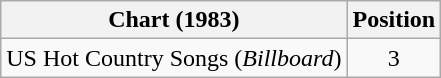<table class="wikitable">
<tr>
<th>Chart (1983)</th>
<th>Position</th>
</tr>
<tr>
<td>US Hot Country Songs (<em>Billboard</em>)</td>
<td align="center">3</td>
</tr>
</table>
